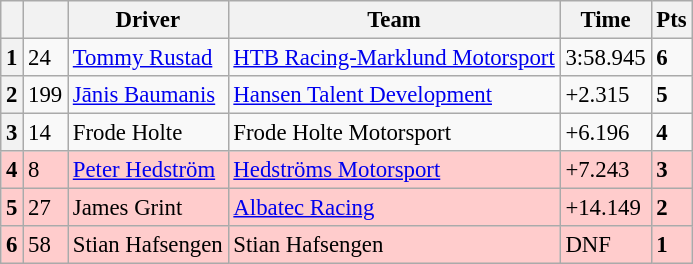<table class=wikitable style="font-size:95%">
<tr>
<th></th>
<th></th>
<th>Driver</th>
<th>Team</th>
<th>Time</th>
<th>Pts</th>
</tr>
<tr>
<th>1</th>
<td>24</td>
<td> <a href='#'>Tommy Rustad</a></td>
<td><a href='#'>HTB Racing-Marklund Motorsport</a></td>
<td>3:58.945</td>
<td><strong>6</strong></td>
</tr>
<tr>
<th>2</th>
<td>199</td>
<td> <a href='#'>Jānis Baumanis</a></td>
<td><a href='#'>Hansen Talent Development</a></td>
<td>+2.315</td>
<td><strong>5</strong></td>
</tr>
<tr>
<th>3</th>
<td>14</td>
<td> Frode Holte</td>
<td>Frode Holte Motorsport</td>
<td>+6.196</td>
<td><strong>4</strong></td>
</tr>
<tr>
<th style="background:#ffcccc;">4</th>
<td style="background:#ffcccc;">8</td>
<td style="background:#ffcccc;"> <a href='#'>Peter Hedström</a></td>
<td style="background:#ffcccc;"><a href='#'>Hedströms Motorsport</a></td>
<td style="background:#ffcccc;">+7.243</td>
<td style="background:#ffcccc;"><strong>3</strong></td>
</tr>
<tr>
<th style="background:#ffcccc;">5</th>
<td style="background:#ffcccc;">27</td>
<td style="background:#ffcccc;"> James Grint</td>
<td style="background:#ffcccc;"><a href='#'>Albatec Racing</a></td>
<td style="background:#ffcccc;">+14.149</td>
<td style="background:#ffcccc;"><strong>2</strong></td>
</tr>
<tr>
<th style="background:#ffcccc;">6</th>
<td style="background:#ffcccc;">58</td>
<td style="background:#ffcccc;"> Stian Hafsengen</td>
<td style="background:#ffcccc;">Stian Hafsengen</td>
<td style="background:#ffcccc;">DNF</td>
<td style="background:#ffcccc;"><strong>1</strong></td>
</tr>
</table>
